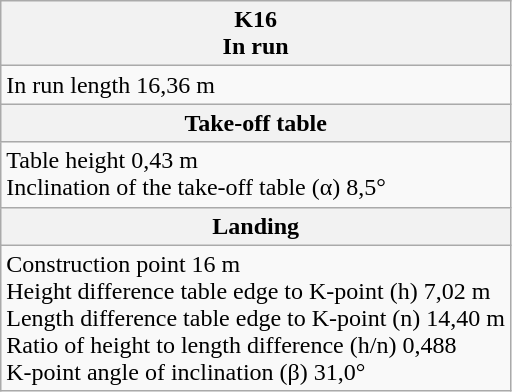<table class="wikitable">
<tr>
<th>K16<br>In run</th>
</tr>
<tr>
<td>In run length                                                 16,36 m</td>
</tr>
<tr>
<th><strong>Take-off table</strong></th>
</tr>
<tr>
<td>Table height                                                   0,43 m<br>Inclination of the take-off table (α)               8,5°</td>
</tr>
<tr>
<th><strong>Landing</strong></th>
</tr>
<tr>
<td>Construction point                                           16 m<br>Height difference table edge to K-point (h)      7,02 m<br>Length difference table edge to K-point (n)   14,40 m<br>Ratio of height to length difference (h/n)        0,488<br>K-point angle of inclination (β)                         31,0°</td>
</tr>
</table>
